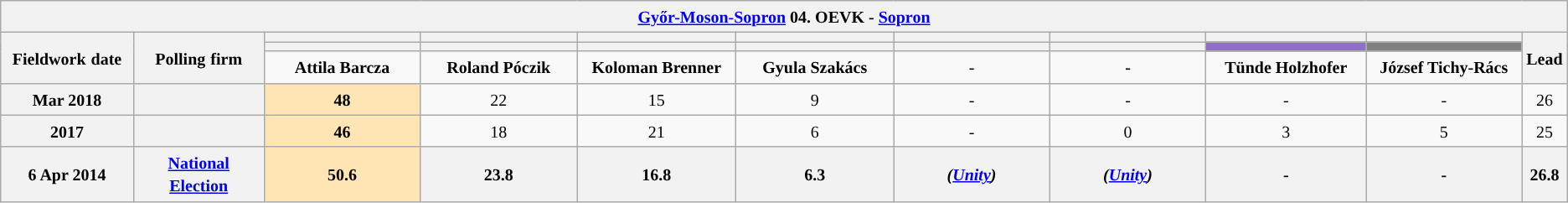<table class="wikitable mw-collapsible mw-collapsed" style="text-align:center">
<tr>
<th colspan="11" style="width: 980pt;"><small><a href='#'>Győr-Moson-Sopron</a> 04. OEVK - <a href='#'>Sopron</a></small></th>
</tr>
<tr>
<th rowspan="3" style="width: 80pt;"><small>Fieldwork</small> <small>date</small></th>
<th rowspan="3" style="width: 80pt;"><strong><small>Polling</small> <small>firm</small></strong></th>
<th style="width: 100pt;"><small></small></th>
<th style="width: 100pt;"><small> </small></th>
<th style="width: 100pt;"></th>
<th style="width: 100pt;"></th>
<th style="width: 100pt;"></th>
<th style="width: 100pt;"></th>
<th style="width: 100pt;"></th>
<th style="width: 100pt;"></th>
<th rowspan="3" style="width: 20pt;"><small>Lead</small></th>
</tr>
<tr>
<th style="color:inherit;background:"></th>
<th style="color:inherit;background:"></th>
<th style="color:inherit;background:"></th>
<th style="color:inherit;background:"></th>
<th style="color:inherit;background:"></th>
<th style="color:inherit;background:"></th>
<th style="color:inherit;background:#8E6FCE;"></th>
<th style="color:inherit;background:#808080;"></th>
</tr>
<tr>
<td><small><strong>Attila Barcza</strong></small></td>
<td><small><strong>Roland Póczik</strong></small></td>
<td><small><strong>Koloman Brenner</strong></small></td>
<td><small><strong>Gyula Szakács</strong></small></td>
<td><small><strong>-</strong></small></td>
<td><small><strong>-</strong></small></td>
<td><small><strong>Tünde Holzhofer</strong></small></td>
<td><small><strong>József Tichy-Rács</strong></small></td>
</tr>
<tr>
<th><small>Mar 2018</small></th>
<th><small></small></th>
<td style="background:#FFE5B4"><small><strong>48</strong></small></td>
<td><small>22</small></td>
<td><small>15</small></td>
<td><small>9</small></td>
<td><small>-</small></td>
<td><small>-</small></td>
<td><small>-</small></td>
<td><small>-</small></td>
<td style="background:"><small>26</small></td>
</tr>
<tr>
<th><small>2017</small></th>
<th><small></small></th>
<td style="background:#FFE5B4"><small><strong>46</strong></small></td>
<td><small>18</small></td>
<td><small>21</small></td>
<td><small>6</small></td>
<td><small>-</small></td>
<td><small>0</small></td>
<td><small>3</small></td>
<td><small>5</small></td>
<td style="background:"><small>25</small></td>
</tr>
<tr>
<th><small>6 Apr 2014</small></th>
<th><a href='#'><small>National Election</small></a></th>
<th style="background:#FFE5B4"><small><strong>50.6</strong></small></th>
<th><small>23.8</small></th>
<th><small>16.8</small></th>
<th><small>6.3</small></th>
<th><small><em>(<a href='#'>Unity</a>)</em></small></th>
<th><small><em>(<a href='#'>Unity</a>)</em></small></th>
<th><small>-</small></th>
<th><small>-</small></th>
<th style="background:"><small>26.8</small></th>
</tr>
</table>
